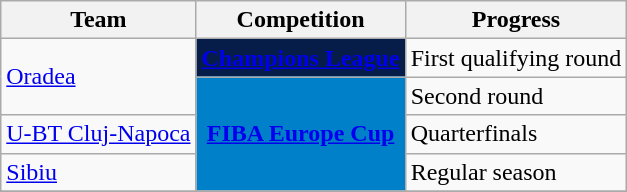<table class="wikitable sortable">
<tr>
<th>Team</th>
<th>Competition</th>
<th>Progress</th>
</tr>
<tr>
<td rowspan=2><a href='#'>Oradea</a></td>
<td rowspan="1" style="background-color:#071D49;color:#D0D3D4;text-align:center"><strong><a href='#'><span>Champions League</span></a></strong></td>
<td>First qualifying round</td>
</tr>
<tr>
<td rowspan=3 style="background-color:#0080C8;color:white;text-align:center"><strong><a href='#'><span>FIBA Europe Cup</span></a></strong></td>
<td>Second round</td>
</tr>
<tr>
<td><a href='#'>U-BT Cluj-Napoca</a></td>
<td>Quarterfinals</td>
</tr>
<tr>
<td><a href='#'>Sibiu</a></td>
<td>Regular season</td>
</tr>
<tr>
</tr>
</table>
